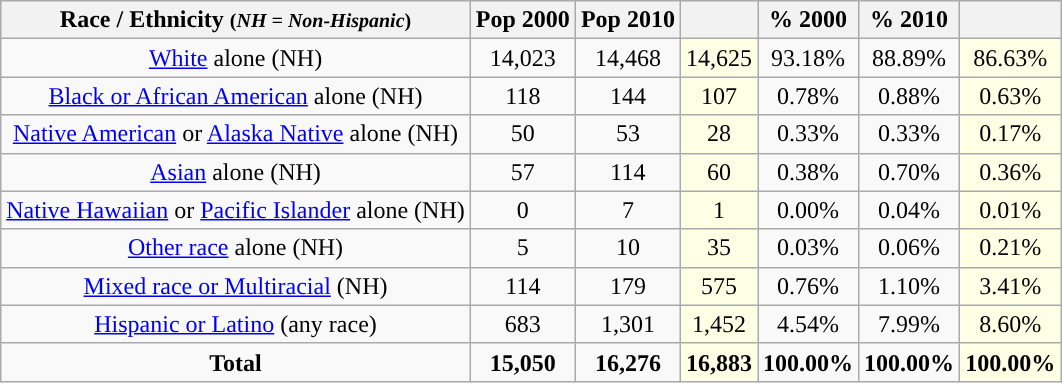<table class="wikitable" style="text-align:center;">
<tr>
<th>Race / Ethnicity <small>(<em>NH = Non-Hispanic</em>)</small></th>
<th>Pop 2000</th>
<th>Pop 2010</th>
<th></th>
<th>% 2000</th>
<th>% 2010</th>
<th></th>
</tr>
<tr>
<td><a href='#'>White</a> alone (NH)</td>
<td>14,023</td>
<td>14,468</td>
<td style='background: #ffffe6;'>14,625</td>
<td>93.18%</td>
<td>88.89%</td>
<td style='background: #ffffe6;'>86.63%</td>
</tr>
<tr>
<td><a href='#'>Black or African American</a> alone (NH)</td>
<td>118</td>
<td>144</td>
<td style='background: #ffffe6;'>107</td>
<td>0.78%</td>
<td>0.88%</td>
<td style='background: #ffffe6;'>0.63%</td>
</tr>
<tr>
<td><a href='#'>Native American</a> or <a href='#'>Alaska Native</a> alone (NH)</td>
<td>50</td>
<td>53</td>
<td style='background: #ffffe6;'>28</td>
<td>0.33%</td>
<td>0.33%</td>
<td style='background: #ffffe6;'>0.17%</td>
</tr>
<tr>
<td><a href='#'>Asian</a> alone (NH)</td>
<td>57</td>
<td>114</td>
<td style='background: #ffffe6;'>60</td>
<td>0.38%</td>
<td>0.70%</td>
<td style='background: #ffffe6;'>0.36%</td>
</tr>
<tr>
<td><a href='#'>Native Hawaiian</a> or <a href='#'>Pacific Islander</a> alone (NH)</td>
<td>0</td>
<td>7</td>
<td style='background: #ffffe6;'>1</td>
<td>0.00%</td>
<td>0.04%</td>
<td style='background: #ffffe6;'>0.01%</td>
</tr>
<tr>
<td><a href='#'>Other race</a> alone (NH)</td>
<td>5</td>
<td>10</td>
<td style='background: #ffffe6;'>35</td>
<td>0.03%</td>
<td>0.06%</td>
<td style='background: #ffffe6;'>0.21%</td>
</tr>
<tr>
<td><a href='#'>Mixed race or Multiracial</a> (NH)</td>
<td>114</td>
<td>179</td>
<td style='background: #ffffe6;'>575</td>
<td>0.76%</td>
<td>1.10%</td>
<td style='background: #ffffe6;'>3.41%</td>
</tr>
<tr>
<td><a href='#'>Hispanic or Latino</a> (any race)</td>
<td>683</td>
<td>1,301</td>
<td style='background: #ffffe6;'>1,452</td>
<td>4.54%</td>
<td>7.99%</td>
<td style='background: #ffffe6;'>8.60%</td>
</tr>
<tr>
<td><strong>Total</strong></td>
<td><strong>15,050</strong></td>
<td><strong>16,276</strong></td>
<td style='background: #ffffe6;'><strong>16,883</strong></td>
<td><strong>100.00%</strong></td>
<td><strong>100.00%</strong></td>
<td style='background: #ffffe6;'><strong>100.00%</strong></td>
</tr>
</table>
